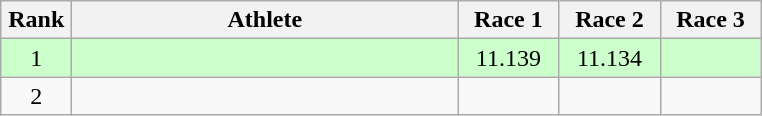<table class=wikitable style="text-align:center">
<tr>
<th width=40>Rank</th>
<th width=250>Athlete</th>
<th width=60>Race 1</th>
<th width=60>Race 2</th>
<th width=60>Race 3</th>
</tr>
<tr bgcolor=ccffcc>
<td>1</td>
<td align=left></td>
<td>11.139</td>
<td>11.134</td>
<td></td>
</tr>
<tr>
<td>2</td>
<td align=left></td>
<td></td>
<td></td>
<td></td>
</tr>
</table>
